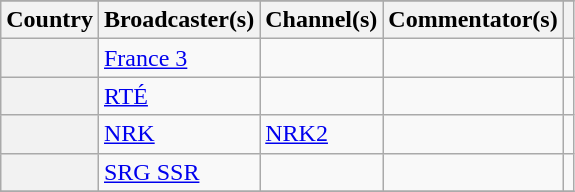<table class="wikitable plainrowheaders">
<tr>
</tr>
<tr>
<th scope="col">Country</th>
<th scope="col">Broadcaster(s)</th>
<th scope="col">Channel(s)</th>
<th scope="col">Commentator(s)</th>
<th scope="col"></th>
</tr>
<tr>
<th scope="row"></th>
<td><a href='#'>France 3</a></td>
<td></td>
<td></td>
<td style="text-align:center"></td>
</tr>
<tr>
<th scope="row"></th>
<td><a href='#'>RTÉ</a></td>
<td></td>
<td></td>
<td style="text-align:center"></td>
</tr>
<tr>
<th scope="row"></th>
<td><a href='#'>NRK</a></td>
<td><a href='#'>NRK2</a></td>
<td></td>
<td style="text-align:center"></td>
</tr>
<tr>
<th scope="row"></th>
<td><a href='#'>SRG SSR</a></td>
<td></td>
<td></td>
<td style="text-align:center"></td>
</tr>
<tr>
</tr>
</table>
